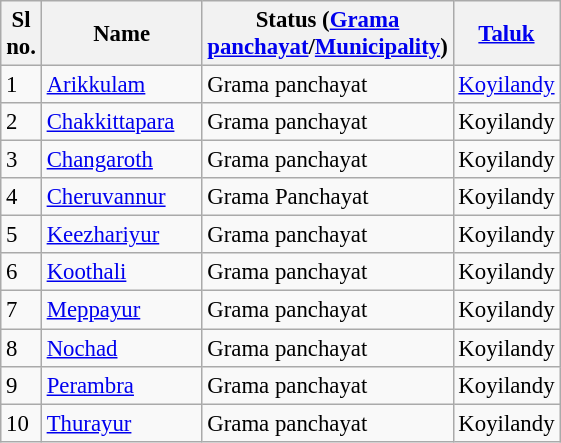<table class="wikitable sortable" style="font-size: 95%;">
<tr>
<th width="20px">Sl no.</th>
<th width="100px">Name</th>
<th width="130px">Status (<a href='#'>Grama panchayat</a>/<a href='#'>Municipality</a>)</th>
<th width="50px"><a href='#'>Taluk</a></th>
</tr>
<tr>
<td>1</td>
<td><a href='#'>Arikkulam</a></td>
<td>Grama panchayat</td>
<td><a href='#'>Koyilandy</a></td>
</tr>
<tr>
<td>2</td>
<td><a href='#'>Chakkittapara</a></td>
<td>Grama panchayat</td>
<td>Koyilandy</td>
</tr>
<tr>
<td>3</td>
<td><a href='#'>Changaroth</a></td>
<td>Grama panchayat</td>
<td>Koyilandy</td>
</tr>
<tr>
<td>4</td>
<td><a href='#'>Cheruvannur</a></td>
<td>Grama Panchayat</td>
<td>Koyilandy</td>
</tr>
<tr>
<td>5</td>
<td><a href='#'>Keezhariyur</a></td>
<td>Grama panchayat</td>
<td>Koyilandy</td>
</tr>
<tr>
<td>6</td>
<td><a href='#'>Koothali</a></td>
<td>Grama panchayat</td>
<td>Koyilandy</td>
</tr>
<tr>
<td>7</td>
<td><a href='#'>Meppayur</a></td>
<td>Grama panchayat</td>
<td>Koyilandy</td>
</tr>
<tr>
<td>8</td>
<td><a href='#'>Nochad</a></td>
<td>Grama panchayat</td>
<td>Koyilandy</td>
</tr>
<tr>
<td>9</td>
<td><a href='#'>Perambra</a></td>
<td>Grama panchayat</td>
<td>Koyilandy</td>
</tr>
<tr>
<td>10</td>
<td><a href='#'>Thurayur</a></td>
<td>Grama panchayat</td>
<td>Koyilandy</td>
</tr>
</table>
